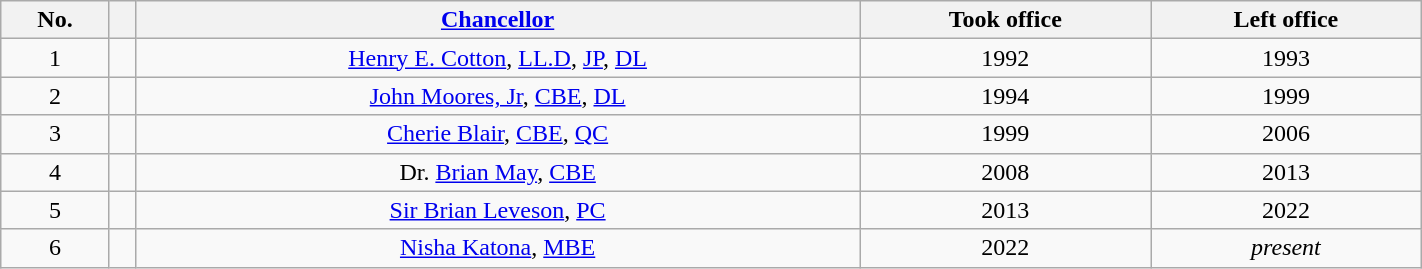<table class="wikitable" style="text-align:center; width:75%">
<tr>
<th>No.</th>
<th></th>
<th><a href='#'>Chancellor</a></th>
<th>Took office</th>
<th>Left office</th>
</tr>
<tr>
<td>1</td>
<td></td>
<td><a href='#'>Henry E. Cotton</a>, <a href='#'>LL.D</a>, <a href='#'>JP</a>, <a href='#'>DL</a></td>
<td>1992</td>
<td>1993</td>
</tr>
<tr>
<td>2</td>
<td></td>
<td><a href='#'>John Moores, Jr</a>, <a href='#'>CBE</a>, <a href='#'>DL</a></td>
<td>1994</td>
<td>1999</td>
</tr>
<tr>
<td>3</td>
<td></td>
<td><a href='#'>Cherie Blair</a>, <a href='#'>CBE</a>, <a href='#'>QC</a></td>
<td>1999</td>
<td>2006</td>
</tr>
<tr>
<td>4</td>
<td></td>
<td>Dr. <a href='#'>Brian May</a>, <a href='#'>CBE</a></td>
<td>2008</td>
<td>2013</td>
</tr>
<tr>
<td>5</td>
<td></td>
<td><a href='#'>Sir Brian Leveson</a>, <a href='#'>PC</a></td>
<td>2013</td>
<td>2022</td>
</tr>
<tr>
<td>6</td>
<td></td>
<td><a href='#'>Nisha Katona</a>, <a href='#'>MBE</a></td>
<td>2022</td>
<td><em>present</em></td>
</tr>
</table>
